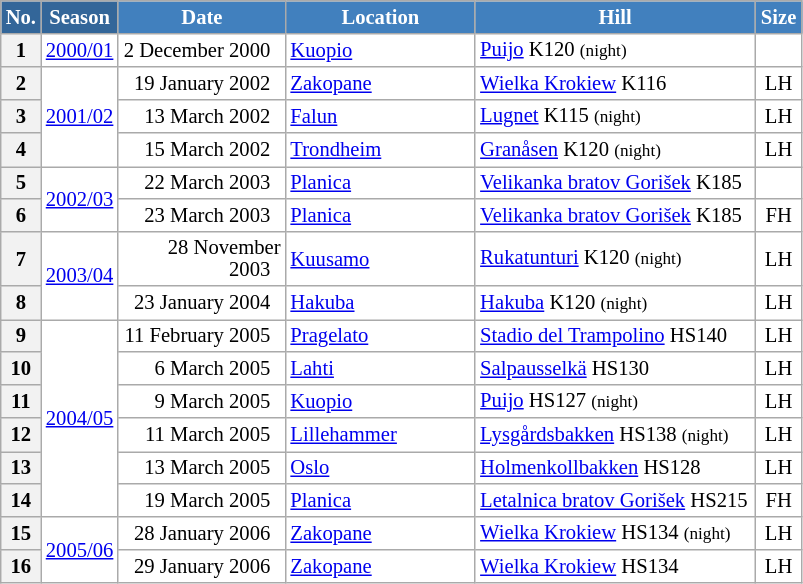<table class="wikitable sortable" style="font-size:86%; line-height:15px; text-align:left; border:grey solid 1px; border-collapse:collapse; background:#ffffff;">
<tr style="background:#efefef;">
<th style="background-color:#369; color:white; width:10px;">No.</th>
<th style="background-color:#369; color:white;  width:30px;">Season</th>
<th style="background-color:#4180be; color:white; width:105px;">Date</th>
<th style="background-color:#4180be; color:white; width:120px;">Location</th>
<th style="background-color:#4180be; color:white; width:180px;">Hill</th>
<th style="background-color:#4180be; color:white; width:25px;">Size</th>
</tr>
<tr>
<th scope=row style="text-align:center;">1</th>
<td align=center><a href='#'>2000/01</a></td>
<td align=right>2 December 2000  </td>
<td> <a href='#'>Kuopio</a></td>
<td><a href='#'>Puijo</a> K120 <small>(night)</small></td>
<td align=center></td>
</tr>
<tr>
<th scope=row style="text-align:center;">2</th>
<td align=center rowspan=3><a href='#'>2001/02</a></td>
<td align=right>19 January 2002  </td>
<td> <a href='#'>Zakopane</a></td>
<td><a href='#'>Wielka Krokiew</a> K116</td>
<td align=center>LH</td>
</tr>
<tr>
<th scope=row style="text-align:center;">3</th>
<td align=right>13 March 2002  </td>
<td> <a href='#'>Falun</a></td>
<td><a href='#'>Lugnet</a> K115 <small>(night)</small></td>
<td align=center>LH</td>
</tr>
<tr>
<th scope=row style="text-align:center;">4</th>
<td align=right>15 March 2002  </td>
<td> <a href='#'>Trondheim</a></td>
<td><a href='#'>Granåsen</a> K120 <small>(night)</small></td>
<td align=center>LH</td>
</tr>
<tr>
<th scope=row style="text-align:center;">5</th>
<td align=center rowspan=2><a href='#'>2002/03</a></td>
<td align=right>22 March 2003  </td>
<td> <a href='#'>Planica</a></td>
<td><a href='#'>Velikanka bratov Gorišek</a> K185</td>
<td align=center></td>
</tr>
<tr>
<th scope=row style="text-align:center;">6</th>
<td align=right>23 March 2003  </td>
<td> <a href='#'>Planica</a></td>
<td><a href='#'>Velikanka bratov Gorišek</a> K185</td>
<td align=center>FH</td>
</tr>
<tr>
<th scope=row style="text-align:center;">7</th>
<td align=center rowspan=2><a href='#'>2003/04</a></td>
<td align=right>28 November 2003  </td>
<td> <a href='#'>Kuusamo</a></td>
<td><a href='#'>Rukatunturi</a> K120 <small>(night)</small></td>
<td align=center>LH</td>
</tr>
<tr>
<th scope=row style="text-align:center;">8</th>
<td align=right>23 January 2004  </td>
<td> <a href='#'>Hakuba</a></td>
<td><a href='#'>Hakuba</a> K120 <small>(night)</small></td>
<td align=center>LH</td>
</tr>
<tr>
<th scope=row style="text-align:center;">9</th>
<td align=center rowspan=6><a href='#'>2004/05</a></td>
<td align=right>11 February 2005  </td>
<td> <a href='#'>Pragelato</a></td>
<td><a href='#'>Stadio del Trampolino</a> HS140</td>
<td align=center>LH</td>
</tr>
<tr>
<th scope=row style="text-align:center;">10</th>
<td align=right>6 March 2005  </td>
<td> <a href='#'>Lahti</a></td>
<td><a href='#'>Salpausselkä</a> HS130</td>
<td align=center>LH</td>
</tr>
<tr>
<th scope=row style="text-align:center;">11</th>
<td align=right>9 March 2005  </td>
<td> <a href='#'>Kuopio</a></td>
<td><a href='#'>Puijo</a> HS127 <small>(night)</small></td>
<td align=center>LH</td>
</tr>
<tr>
<th scope=row style="text-align:center;">12</th>
<td align=right>11 March 2005  </td>
<td> <a href='#'>Lillehammer</a></td>
<td><a href='#'>Lysgårdsbakken</a> HS138 <small>(night)</small></td>
<td align=center>LH</td>
</tr>
<tr>
<th scope=row style="text-align:center;">13</th>
<td align=right>13 March 2005  </td>
<td> <a href='#'>Oslo</a></td>
<td><a href='#'>Holmenkollbakken</a> HS128</td>
<td align=center>LH</td>
</tr>
<tr>
<th scope=row style="text-align:center;">14</th>
<td align=right>19 March 2005  </td>
<td> <a href='#'>Planica</a></td>
<td><a href='#'>Letalnica bratov Gorišek</a> HS215</td>
<td align=center>FH</td>
</tr>
<tr>
<th scope=row style="text-align:center;">15</th>
<td align=center rowspan=2><a href='#'>2005/06</a></td>
<td align=right>28 January 2006  </td>
<td> <a href='#'>Zakopane</a></td>
<td><a href='#'>Wielka Krokiew</a> HS134 <small>(night)</small></td>
<td align=center>LH</td>
</tr>
<tr>
<th scope=row style="text-align:center;">16</th>
<td align=right>29 January 2006  </td>
<td> <a href='#'>Zakopane</a></td>
<td><a href='#'>Wielka Krokiew</a> HS134</td>
<td align=center>LH</td>
</tr>
</table>
